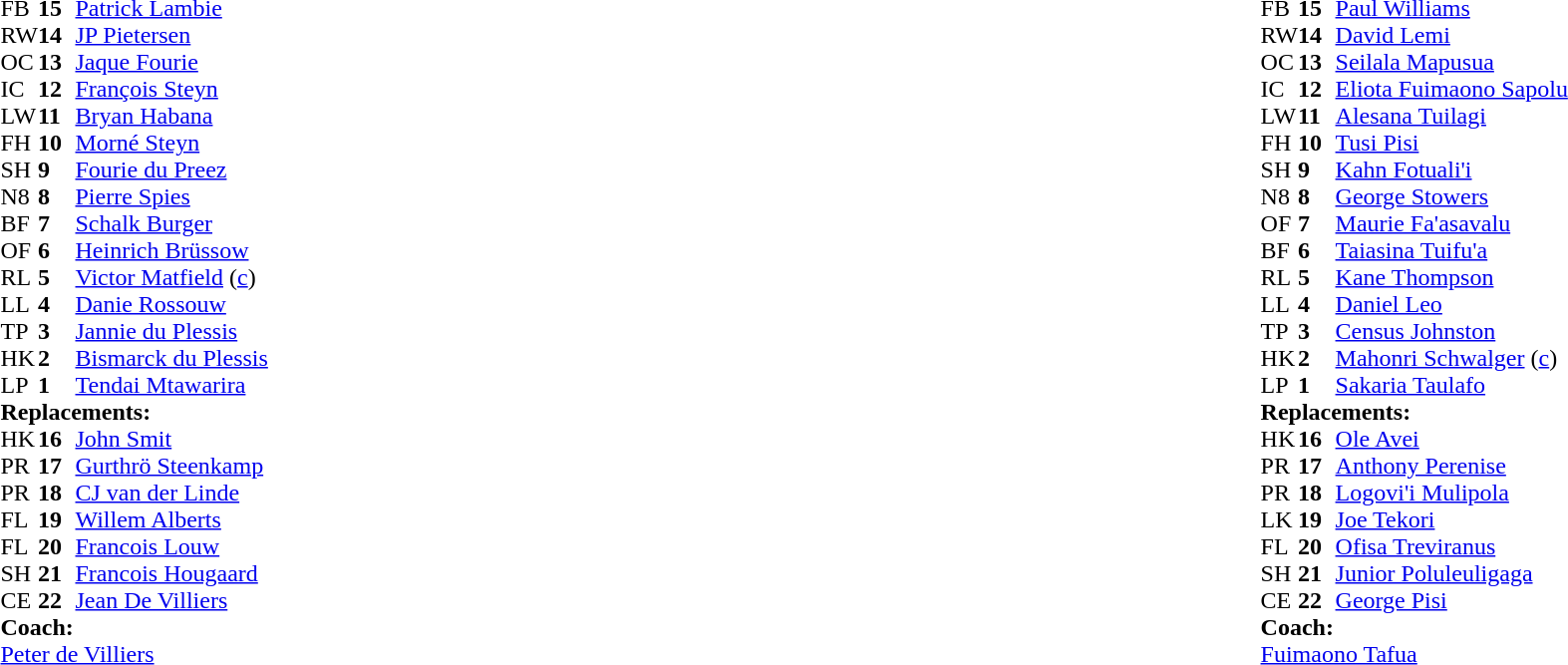<table width="100%">
<tr>
<td style="vertical-align:top" width="50%"><br><table cellspacing="0" cellpadding="0">
<tr>
<th width="25"></th>
<th width="25"></th>
</tr>
<tr>
<td>FB</td>
<td><strong>15</strong></td>
<td><a href='#'>Patrick Lambie</a></td>
</tr>
<tr>
<td>RW</td>
<td><strong>14</strong></td>
<td><a href='#'>JP Pietersen</a></td>
</tr>
<tr>
<td>OC</td>
<td><strong>13</strong></td>
<td><a href='#'>Jaque Fourie</a></td>
</tr>
<tr>
<td>IC</td>
<td><strong>12</strong></td>
<td><a href='#'>François Steyn</a></td>
</tr>
<tr>
<td>LW</td>
<td><strong>11</strong></td>
<td><a href='#'>Bryan Habana</a></td>
<td></td>
<td></td>
</tr>
<tr>
<td>FH</td>
<td><strong>10</strong></td>
<td><a href='#'>Morné Steyn</a></td>
</tr>
<tr>
<td>SH</td>
<td><strong>9</strong></td>
<td><a href='#'>Fourie du Preez</a></td>
</tr>
<tr>
<td>N8</td>
<td><strong>8</strong></td>
<td><a href='#'>Pierre Spies</a></td>
<td></td>
<td></td>
<td></td>
<td></td>
</tr>
<tr>
<td>BF</td>
<td><strong>7</strong></td>
<td><a href='#'>Schalk Burger</a></td>
</tr>
<tr>
<td>OF</td>
<td><strong>6</strong></td>
<td><a href='#'>Heinrich Brüssow</a></td>
</tr>
<tr>
<td>RL</td>
<td><strong>5</strong></td>
<td><a href='#'>Victor Matfield</a> (<a href='#'>c</a>)</td>
</tr>
<tr>
<td>LL</td>
<td><strong>4</strong></td>
<td><a href='#'>Danie Rossouw</a></td>
<td></td>
<td colspan="2"></td>
<td></td>
</tr>
<tr>
<td>TP</td>
<td><strong>3</strong></td>
<td><a href='#'>Jannie du Plessis</a></td>
</tr>
<tr>
<td>HK</td>
<td><strong>2</strong></td>
<td><a href='#'>Bismarck du Plessis</a></td>
<td></td>
<td></td>
<td></td>
<td></td>
</tr>
<tr>
<td>LP</td>
<td><strong>1</strong></td>
<td><a href='#'>Tendai Mtawarira</a></td>
<td></td>
<td></td>
</tr>
<tr>
<td colspan=3><strong>Replacements:</strong></td>
</tr>
<tr>
<td>HK</td>
<td><strong>16</strong></td>
<td><a href='#'>John Smit</a></td>
<td></td>
<td></td>
</tr>
<tr>
<td>PR</td>
<td><strong>17</strong></td>
<td><a href='#'>Gurthrö Steenkamp</a></td>
<td></td>
<td></td>
</tr>
<tr>
<td>PR</td>
<td><strong>18</strong></td>
<td><a href='#'>CJ van der Linde</a></td>
</tr>
<tr>
<td>FL</td>
<td><strong>19</strong></td>
<td><a href='#'>Willem Alberts</a></td>
<td></td>
<td></td>
<td></td>
<td></td>
</tr>
<tr>
<td>FL</td>
<td><strong>20</strong></td>
<td><a href='#'>Francois Louw</a></td>
</tr>
<tr>
<td>SH</td>
<td><strong>21</strong></td>
<td><a href='#'>Francois Hougaard</a></td>
<td></td>
<td></td>
<td></td>
</tr>
<tr>
<td>CE</td>
<td><strong>22</strong></td>
<td><a href='#'>Jean De Villiers</a></td>
<td></td>
<td></td>
<td></td>
</tr>
<tr>
<td colspan=3><strong>Coach:</strong></td>
</tr>
<tr>
<td colspan="4"><a href='#'>Peter de Villiers</a></td>
</tr>
</table>
</td>
<td style="vertical-align:top"></td>
<td style="vertical-align:top" width="50%"><br><table cellspacing="0" cellpadding="0" align="center">
<tr>
<th width="25"></th>
<th width="25"></th>
</tr>
<tr>
<td>FB</td>
<td><strong>15</strong></td>
<td><a href='#'>Paul Williams</a></td>
<td></td>
</tr>
<tr>
<td>RW</td>
<td><strong>14</strong></td>
<td><a href='#'>David Lemi</a></td>
</tr>
<tr>
<td>OC</td>
<td><strong>13</strong></td>
<td><a href='#'>Seilala Mapusua</a></td>
</tr>
<tr>
<td>IC</td>
<td><strong>12</strong></td>
<td><a href='#'>Eliota Fuimaono Sapolu</a></td>
</tr>
<tr>
<td>LW</td>
<td><strong>11</strong></td>
<td><a href='#'>Alesana Tuilagi</a></td>
</tr>
<tr>
<td>FH</td>
<td><strong>10</strong></td>
<td><a href='#'>Tusi Pisi</a></td>
</tr>
<tr>
<td>SH</td>
<td><strong>9</strong></td>
<td><a href='#'>Kahn Fotuali'i</a></td>
</tr>
<tr>
<td>N8</td>
<td><strong>8</strong></td>
<td><a href='#'>George Stowers</a></td>
</tr>
<tr>
<td>OF</td>
<td><strong>7</strong></td>
<td><a href='#'>Maurie Fa'asavalu</a></td>
</tr>
<tr>
<td>BF</td>
<td><strong>6</strong></td>
<td><a href='#'>Taiasina Tuifu'a</a></td>
<td></td>
<td></td>
</tr>
<tr>
<td>RL</td>
<td><strong>5</strong></td>
<td><a href='#'>Kane Thompson</a></td>
</tr>
<tr>
<td>LL</td>
<td><strong>4</strong></td>
<td><a href='#'>Daniel Leo</a></td>
<td></td>
<td></td>
</tr>
<tr>
<td>TP</td>
<td><strong>3</strong></td>
<td><a href='#'>Census Johnston</a></td>
<td></td>
<td></td>
</tr>
<tr>
<td>HK</td>
<td><strong>2</strong></td>
<td><a href='#'>Mahonri Schwalger</a> (<a href='#'>c</a>)</td>
<td></td>
<td></td>
</tr>
<tr>
<td>LP</td>
<td><strong>1</strong></td>
<td><a href='#'>Sakaria Taulafo</a></td>
<td></td>
<td></td>
</tr>
<tr>
<td colspan=3><strong>Replacements:</strong></td>
</tr>
<tr>
<td>HK</td>
<td><strong>16</strong></td>
<td><a href='#'>Ole Avei</a></td>
<td></td>
<td></td>
</tr>
<tr>
<td>PR</td>
<td><strong>17</strong></td>
<td><a href='#'>Anthony Perenise</a></td>
<td></td>
<td></td>
</tr>
<tr>
<td>PR</td>
<td><strong>18</strong></td>
<td><a href='#'>Logovi'i Mulipola</a></td>
<td></td>
<td></td>
</tr>
<tr>
<td>LK</td>
<td><strong>19</strong></td>
<td><a href='#'>Joe Tekori</a></td>
<td></td>
<td></td>
</tr>
<tr>
<td>FL</td>
<td><strong>20</strong></td>
<td><a href='#'>Ofisa Treviranus</a></td>
<td></td>
<td></td>
</tr>
<tr>
<td>SH</td>
<td><strong>21</strong></td>
<td><a href='#'>Junior Poluleuligaga</a></td>
</tr>
<tr>
<td>CE</td>
<td><strong>22</strong></td>
<td><a href='#'>George Pisi</a></td>
</tr>
<tr>
<td colspan=3><strong>Coach:</strong></td>
</tr>
<tr>
<td colspan="4"><a href='#'>Fuimaono Tafua</a></td>
</tr>
</table>
</td>
</tr>
</table>
